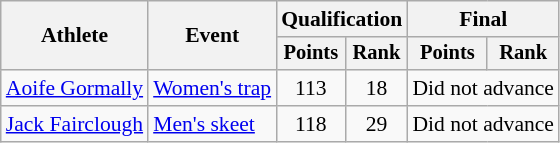<table class=wikitable style=font-size:90%;text-align:center>
<tr>
<th rowspan=2>Athlete</th>
<th rowspan=2>Event</th>
<th colspan=2>Qualification</th>
<th colspan=2>Final</th>
</tr>
<tr style=font-size:95%>
<th>Points</th>
<th>Rank</th>
<th>Points</th>
<th>Rank</th>
</tr>
<tr>
<td align=left><a href='#'>Aoife Gormally</a></td>
<td align=left><a href='#'>Women's trap</a></td>
<td>113</td>
<td>18</td>
<td colspan=2>Did not advance</td>
</tr>
<tr>
<td align=left><a href='#'>Jack Fairclough</a></td>
<td align=left><a href='#'>Men's skeet</a></td>
<td>118</td>
<td>29</td>
<td colspan=2>Did not advance</td>
</tr>
</table>
